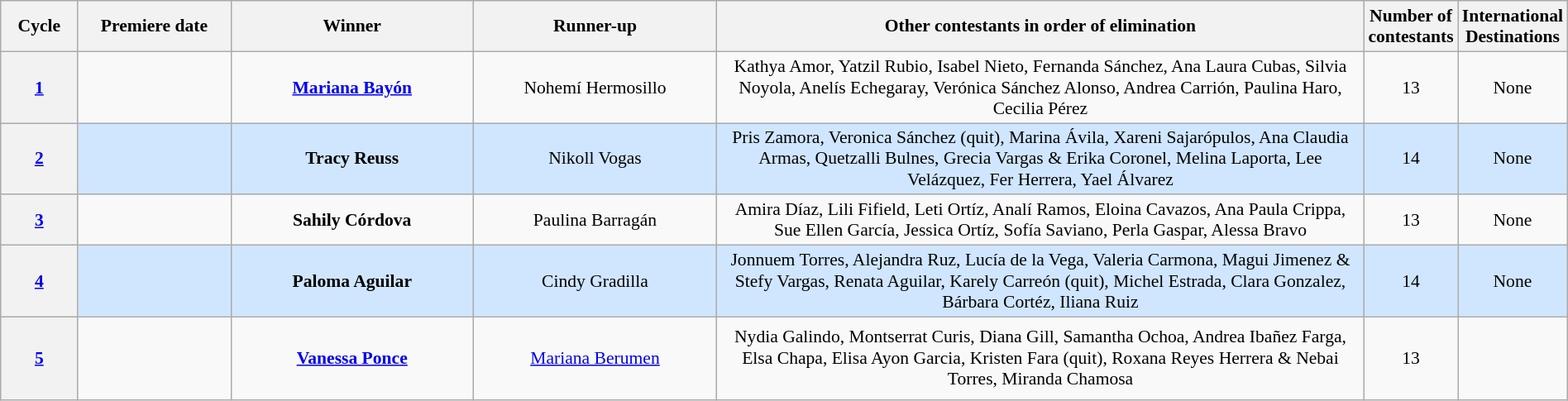<table class="wikitable" style="font-size:90%; width:100%; text-align: center;">
<tr>
<th style="width:5%;">Cycle</th>
<th style="width:10%;">Premiere date</th>
<th width=16%>Winner</th>
<th width=16%>Runner-up</th>
<th style="width:43%;">Other contestants in order of elimination</th>
<th style="width:3%;">Number of contestants</th>
<th style="width:8%;">International Destinations</th>
</tr>
<tr>
<th><a href='#'>1</a></th>
<td></td>
<td><strong><a href='#'>Mariana Bayón</a></strong></td>
<td>Nohemí Hermosillo</td>
<td>Kathya Amor, Yatzil Rubio, Isabel Nieto, Fernanda Sánchez, Ana Laura Cubas, Silvia Noyola, Anelís Echegaray, Verónica Sánchez Alonso, Andrea Carrión, Paulina Haro, Cecilia Pérez</td>
<td>13</td>
<td>None</td>
</tr>
<tr style="background: #D0E6FF;">
<th><a href='#'>2</a></th>
<td></td>
<td><strong>Tracy Reuss</strong></td>
<td>Nikoll Vogas</td>
<td>Pris Zamora, Veronica Sánchez (quit), Marina Ávila, Xareni Sajarópulos, Ana Claudia Armas, Quetzalli Bulnes, Grecia Vargas & Erika Coronel, Melina Laporta, Lee Velázquez, Fer Herrera, Yael Álvarez</td>
<td>14</td>
<td>None</td>
</tr>
<tr>
<th><a href='#'>3</a></th>
<td></td>
<td><strong>Sahily Córdova</strong></td>
<td>Paulina Barragán</td>
<td>Amira Díaz, Lili Fifield, Leti Ortíz, Analí Ramos, Eloina Cavazos, Ana Paula Crippa, Sue Ellen García, Jessica Ortíz, Sofía Saviano, Perla Gaspar, Alessa Bravo</td>
<td>13</td>
<td>None</td>
</tr>
<tr style="background: #D0E6FF;">
<th><a href='#'>4</a></th>
<td></td>
<td><strong>Paloma Aguilar</strong></td>
<td>Cindy Gradilla</td>
<td>Jonnuem Torres, Alejandra Ruz, Lucía de la Vega, Valeria Carmona, Magui Jimenez & Stefy Vargas, Renata Aguilar, Karely Carreón (quit), Michel Estrada, Clara Gonzalez, Bárbara Cortéz, Iliana Ruiz</td>
<td>14</td>
<td>None</td>
</tr>
<tr>
<th><a href='#'>5</a></th>
<td height="60"></td>
<td><strong><a href='#'>Vanessa Ponce</a></strong></td>
<td><a href='#'>Mariana Berumen</a></td>
<td>Nydia Galindo, Montserrat Curis, Diana Gill, Samantha Ochoa, Andrea Ibañez Farga, Elsa Chapa, Elisa Ayon Garcia, Kristen Fara (quit), Roxana Reyes Herrera & Nebai Torres, Miranda Chamosa</td>
<td>13</td>
<td></td>
</tr>
</table>
